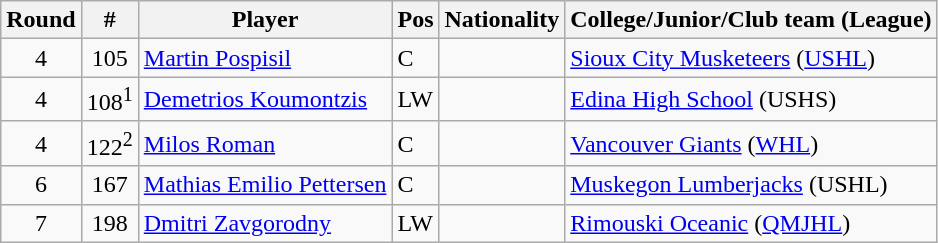<table class="wikitable">
<tr>
<th>Round</th>
<th>#</th>
<th>Player</th>
<th>Pos</th>
<th>Nationality</th>
<th>College/Junior/Club team (League)</th>
</tr>
<tr>
<td style="text-align:center;">4</td>
<td style="text-align:center;">105</td>
<td><a href='#'>Martin Pospisil</a></td>
<td>C</td>
<td></td>
<td><a href='#'>Sioux City Musketeers</a> (<a href='#'>USHL</a>)</td>
</tr>
<tr>
<td style="text-align:center;">4</td>
<td style="text-align:center;">108<sup>1</sup></td>
<td><a href='#'>Demetrios Koumontzis</a></td>
<td>LW</td>
<td></td>
<td><a href='#'>Edina High School</a> (USHS)</td>
</tr>
<tr>
<td style="text-align:center;">4</td>
<td style="text-align:center;">122<sup>2</sup></td>
<td><a href='#'>Milos Roman</a></td>
<td>C</td>
<td></td>
<td><a href='#'>Vancouver Giants</a> (<a href='#'>WHL</a>)</td>
</tr>
<tr>
<td style="text-align:center;">6</td>
<td style="text-align:center;">167</td>
<td><a href='#'>Mathias Emilio Pettersen</a></td>
<td>C</td>
<td></td>
<td><a href='#'>Muskegon Lumberjacks</a> (USHL)</td>
</tr>
<tr>
<td style="text-align:center;">7</td>
<td style="text-align:center;">198</td>
<td><a href='#'>Dmitri Zavgorodny</a></td>
<td>LW</td>
<td></td>
<td><a href='#'>Rimouski Oceanic</a> (<a href='#'>QMJHL</a>)</td>
</tr>
</table>
